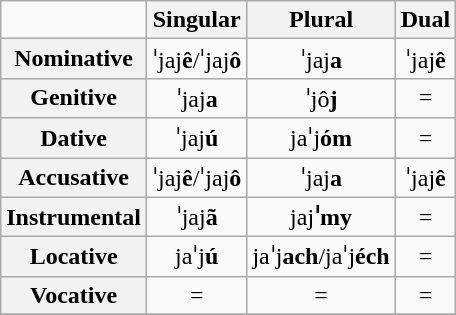<table class="wikitable" style="text-align:center;">
<tr>
<td></td>
<th>Singular</th>
<th>Plural</th>
<th>Dual</th>
</tr>
<tr>
<th>Nominative</th>
<td>ˈjaj<strong>ê</strong>/ˈjaj<strong>ô</strong></td>
<td>ˈjaj<strong>a</strong></td>
<td>ˈjaj<strong>ê</strong></td>
</tr>
<tr>
<th>Genitive</th>
<td>ˈjaj<strong>a</strong></td>
<td>ˈjô<strong>j</strong></td>
<td>= </td>
</tr>
<tr>
<th>Dative</th>
<td>ˈjaj<strong>ú</strong></td>
<td>jaˈj<strong>óm</strong></td>
<td>= </td>
</tr>
<tr>
<th>Accusative</th>
<td>ˈjaj<strong>ê</strong>/ˈjaj<strong>ô</strong></td>
<td>ˈjaj<strong>a</strong></td>
<td>ˈjaj<strong>ê</strong></td>
</tr>
<tr>
<th>Instrumental</th>
<td>ˈjaj<strong>ã</strong></td>
<td>jaj<strong>ˈmy</strong></td>
<td>= </td>
</tr>
<tr>
<th>Locative</th>
<td>jaˈj<strong>ú</strong></td>
<td>jaˈj<strong>ach</strong>/jaˈj<strong>éch</strong></td>
<td>= </td>
</tr>
<tr>
<th>Vocative</th>
<td>= </td>
<td>= </td>
<td>= </td>
</tr>
<tr>
</tr>
</table>
